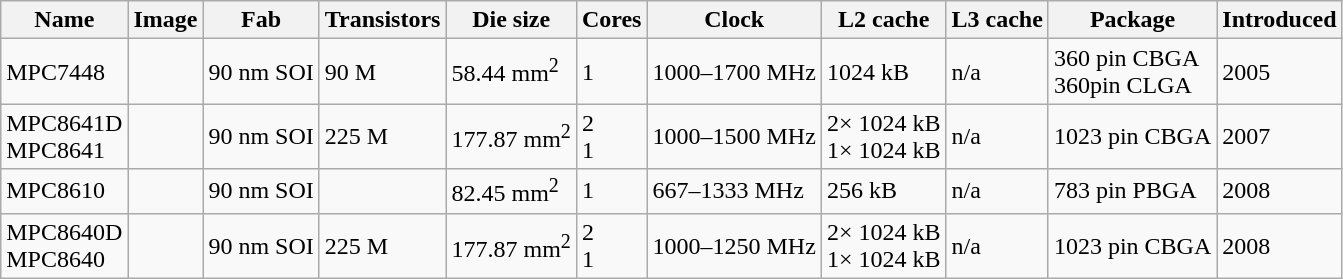<table class="wikitable">
<tr>
<th>Name</th>
<th>Image</th>
<th>Fab</th>
<th>Transistors</th>
<th>Die size</th>
<th>Cores</th>
<th>Clock</th>
<th>L2 cache</th>
<th>L3 cache</th>
<th>Package</th>
<th>Introduced</th>
</tr>
<tr>
<td>MPC7448</td>
<td></td>
<td>90 nm SOI</td>
<td>90 M</td>
<td>58.44 mm<sup>2</sup></td>
<td>1</td>
<td>1000–1700 MHz</td>
<td>1024 kB</td>
<td>n/a</td>
<td>360 pin CBGA<br>360pin CLGA</td>
<td>2005</td>
</tr>
<tr>
<td>MPC8641D<br>MPC8641</td>
<td></td>
<td>90 nm SOI</td>
<td>225 M</td>
<td>177.87 mm<sup>2</sup></td>
<td>2<br>1</td>
<td>1000–1500 MHz</td>
<td>2× 1024 kB<br> 1× 1024 kB</td>
<td>n/a</td>
<td>1023 pin CBGA</td>
<td>2007</td>
</tr>
<tr>
<td>MPC8610</td>
<td></td>
<td>90 nm SOI</td>
<td></td>
<td>82.45 mm<sup>2</sup></td>
<td>1</td>
<td>667–1333 MHz</td>
<td>256 kB</td>
<td>n/a</td>
<td>783 pin PBGA</td>
<td>2008</td>
</tr>
<tr>
<td>MPC8640D<br>MPC8640</td>
<td></td>
<td>90 nm SOI</td>
<td>225 M</td>
<td>177.87 mm<sup>2</sup></td>
<td>2<br>1</td>
<td>1000–1250 MHz</td>
<td>2× 1024 kB<br> 1× 1024 kB</td>
<td>n/a</td>
<td>1023 pin CBGA</td>
<td>2008</td>
</tr>
</table>
